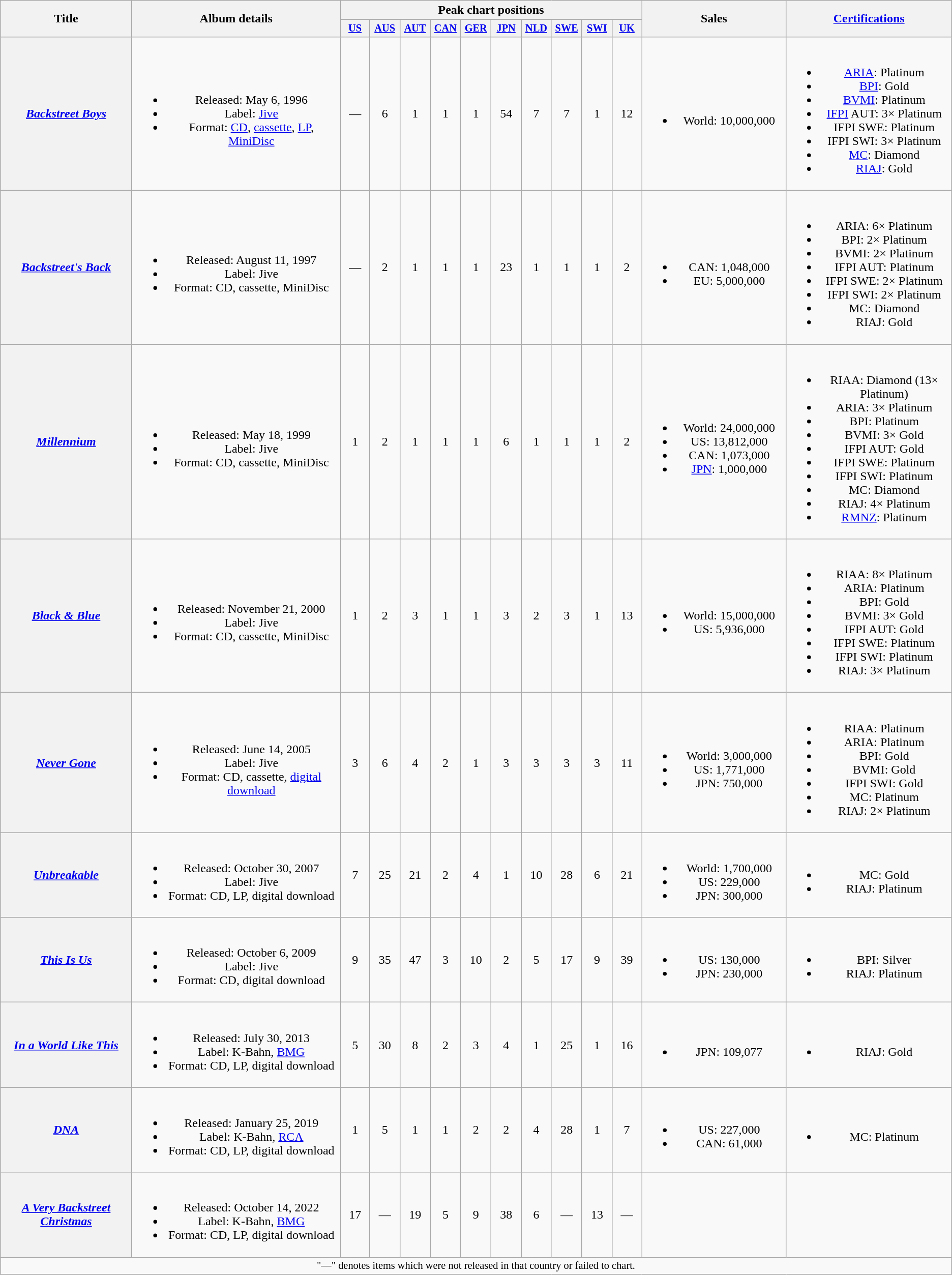<table class="wikitable plainrowheaders" style="text-align:center;" border="1">
<tr>
<th scope="col" rowspan="2" style="width:11em;">Title</th>
<th scope="col" rowspan="2" style="width:18em;">Album details</th>
<th scope="col" colspan="10">Peak chart positions</th>
<th scope="col" rowspan="2" style="width:12em;">Sales</th>
<th scope="col" rowspan="2" style="width:14em;"><a href='#'>Certifications</a></th>
</tr>
<tr>
<th scope="col" style="width:2.5em;font-size:85%;"><a href='#'>US</a><br></th>
<th scope="col" style="width:2.5em;font-size:85%;"><a href='#'>AUS</a><br></th>
<th scope="col" style="width:2.5em;font-size:85%;"><a href='#'>AUT</a><br></th>
<th scope="col" style="width:2.5em;font-size:85%;"><a href='#'>CAN</a><br></th>
<th scope="col" style="width:2.5em;font-size:85%;"><a href='#'>GER</a><br></th>
<th scope="col" style="width:2.5em;font-size:85%;"><a href='#'>JPN</a><br></th>
<th scope="col" style="width:2.5em;font-size:85%;"><a href='#'>NLD</a><br></th>
<th scope="col" style="width:2.5em;font-size:85%;"><a href='#'>SWE</a><br></th>
<th scope="col" style="width:2.5em;font-size:85%;"><a href='#'>SWI</a><br></th>
<th scope="col" style="width:2.5em;font-size:85%;"><a href='#'>UK</a><br></th>
</tr>
<tr>
<th scope="row"><em><a href='#'>Backstreet Boys</a></em></th>
<td><br><ul><li>Released: May 6, 1996</li><li>Label: <a href='#'>Jive</a></li><li>Format: <a href='#'>CD</a>, <a href='#'>cassette</a>, <a href='#'>LP</a>, <a href='#'>MiniDisc</a></li></ul></td>
<td>—</td>
<td>6</td>
<td>1</td>
<td>1</td>
<td>1</td>
<td>54</td>
<td>7</td>
<td>7</td>
<td>1</td>
<td>12</td>
<td><br><ul><li>World: 10,000,000</li></ul></td>
<td><br><ul><li><a href='#'>ARIA</a>: Platinum</li><li><a href='#'>BPI</a>: Gold</li><li><a href='#'>BVMI</a>: Platinum</li><li><a href='#'>IFPI</a> AUT: 3× Platinum</li><li>IFPI SWE: Platinum</li><li>IFPI SWI: 3× Platinum</li><li><a href='#'>MC</a>: Diamond</li><li><a href='#'>RIAJ</a>: Gold</li></ul></td>
</tr>
<tr>
<th scope="row"><em><a href='#'>Backstreet's Back</a></em></th>
<td><br><ul><li>Released: August 11, 1997</li><li>Label: Jive</li><li>Format: CD, cassette, MiniDisc</li></ul></td>
<td>—</td>
<td>2</td>
<td>1</td>
<td>1</td>
<td>1</td>
<td>23</td>
<td>1</td>
<td>1</td>
<td>1</td>
<td>2</td>
<td><br><ul><li>CAN: 1,048,000</li><li>EU: 5,000,000</li></ul></td>
<td><br><ul><li>ARIA: 6× Platinum</li><li>BPI: 2× Platinum</li><li>BVMI: 2× Platinum</li><li>IFPI AUT: Platinum</li><li>IFPI SWE: 2× Platinum</li><li>IFPI SWI: 2× Platinum</li><li>MC: Diamond</li><li>RIAJ: Gold</li></ul></td>
</tr>
<tr>
<th scope="row"><em><a href='#'>Millennium</a></em></th>
<td><br><ul><li>Released: May 18, 1999</li><li>Label: Jive</li><li>Format: CD, cassette, MiniDisc</li></ul></td>
<td>1</td>
<td>2</td>
<td>1</td>
<td>1</td>
<td>1</td>
<td>6</td>
<td>1</td>
<td>1</td>
<td>1</td>
<td>2</td>
<td><br><ul><li>World: 24,000,000</li><li>US: 13,812,000</li><li>CAN: 1,073,000</li><li><a href='#'>JPN</a>: 1,000,000</li></ul></td>
<td><br><ul><li>RIAA: Diamond (13× Platinum)</li><li>ARIA: 3× Platinum</li><li>BPI: Platinum</li><li>BVMI: 3× Gold</li><li>IFPI AUT: Gold</li><li>IFPI SWE: Platinum</li><li>IFPI SWI: Platinum</li><li>MC: Diamond</li><li>RIAJ: 4× Platinum</li><li><a href='#'>RMNZ</a>: Platinum</li></ul></td>
</tr>
<tr>
<th scope="row"><em><a href='#'>Black & Blue</a></em></th>
<td><br><ul><li>Released: November 21, 2000</li><li>Label: Jive</li><li>Format: CD, cassette, MiniDisc</li></ul></td>
<td>1</td>
<td>2</td>
<td>3</td>
<td>1</td>
<td>1</td>
<td>3</td>
<td>2</td>
<td>3</td>
<td>1</td>
<td>13</td>
<td><br><ul><li>World: 15,000,000</li><li>US: 5,936,000</li></ul></td>
<td><br><ul><li>RIAA: 8× Platinum</li><li>ARIA: Platinum</li><li>BPI: Gold</li><li>BVMI: 3× Gold</li><li>IFPI AUT: Gold</li><li>IFPI SWE: Platinum</li><li>IFPI SWI: Platinum</li><li>RIAJ: 3× Platinum</li></ul></td>
</tr>
<tr>
<th scope="row"><em><a href='#'>Never Gone</a></em></th>
<td><br><ul><li>Released: June 14, 2005</li><li>Label: Jive</li><li>Format: CD, cassette, <a href='#'>digital download</a></li></ul></td>
<td>3</td>
<td>6</td>
<td>4</td>
<td>2</td>
<td>1</td>
<td>3</td>
<td>3</td>
<td>3</td>
<td>3</td>
<td>11</td>
<td><br><ul><li>World: 3,000,000</li><li>US: 1,771,000</li><li>JPN: 750,000</li></ul></td>
<td><br><ul><li>RIAA: Platinum</li><li>ARIA: Platinum</li><li>BPI: Gold</li><li>BVMI: Gold</li><li>IFPI SWI: Gold</li><li>MC: Platinum</li><li>RIAJ: 2× Platinum</li></ul></td>
</tr>
<tr>
<th scope="row"><em><a href='#'>Unbreakable</a></em></th>
<td><br><ul><li>Released: October 30, 2007</li><li>Label: Jive</li><li>Format: CD, LP, digital download</li></ul></td>
<td>7</td>
<td>25</td>
<td>21</td>
<td>2</td>
<td>4</td>
<td>1</td>
<td>10</td>
<td>28</td>
<td>6</td>
<td>21</td>
<td><br><ul><li>World: 1,700,000</li><li>US: 229,000</li><li>JPN: 300,000</li></ul></td>
<td><br><ul><li>MC: Gold</li><li>RIAJ: Platinum</li></ul></td>
</tr>
<tr>
<th scope="row"><em><a href='#'>This Is Us</a></em></th>
<td><br><ul><li>Released: October 6, 2009</li><li>Label: Jive</li><li>Format: CD, digital download</li></ul></td>
<td>9</td>
<td>35</td>
<td>47</td>
<td>3</td>
<td>10</td>
<td>2</td>
<td>5</td>
<td>17</td>
<td>9</td>
<td>39</td>
<td><br><ul><li>US: 130,000</li><li>JPN: 230,000</li></ul></td>
<td><br><ul><li>BPI: Silver</li><li>RIAJ: Platinum</li></ul></td>
</tr>
<tr>
<th scope="row"><em><a href='#'>In a World Like This</a></em></th>
<td><br><ul><li>Released: July 30, 2013</li><li>Label: K-Bahn, <a href='#'>BMG</a></li><li>Format: CD, LP, digital download</li></ul></td>
<td>5</td>
<td>30</td>
<td>8</td>
<td>2</td>
<td>3</td>
<td>4</td>
<td>1</td>
<td>25</td>
<td>1</td>
<td>16</td>
<td><br><ul><li>JPN: 109,077</li></ul></td>
<td><br><ul><li>RIAJ: Gold</li></ul></td>
</tr>
<tr>
<th scope="row"><em><a href='#'>DNA</a></em></th>
<td><br><ul><li>Released: January 25, 2019</li><li>Label: K-Bahn, <a href='#'>RCA</a></li><li>Format: CD, LP, digital download</li></ul></td>
<td>1</td>
<td>5</td>
<td>1</td>
<td>1</td>
<td>2</td>
<td>2</td>
<td>4</td>
<td>28</td>
<td>1</td>
<td>7</td>
<td><br><ul><li>US: 227,000</li><li>CAN: 61,000</li></ul></td>
<td><br><ul><li>MC: Platinum</li></ul></td>
</tr>
<tr>
<th scope="row"><em><a href='#'>A Very Backstreet Christmas</a></em></th>
<td><br><ul><li>Released: October 14, 2022</li><li>Label: K-Bahn, <a href='#'>BMG</a></li><li>Format: CD, LP, digital download</li></ul></td>
<td>17</td>
<td>—</td>
<td>19</td>
<td>5</td>
<td>9</td>
<td>38</td>
<td>6</td>
<td>—</td>
<td>13</td>
<td>—</td>
<td></td>
<td></td>
</tr>
<tr>
<td colspan="16" style="font-size: 85%">"—" denotes items which were not released in that country or failed to chart.</td>
</tr>
</table>
